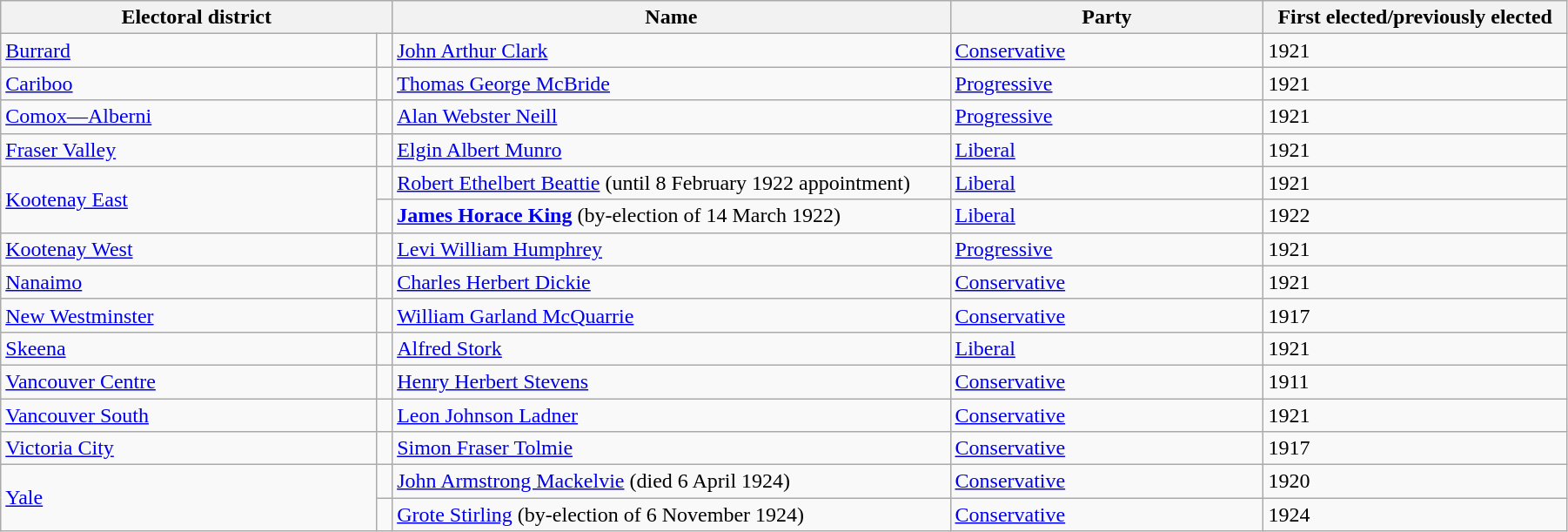<table class="wikitable" width=95%>
<tr>
<th colspan=2 width=25%>Electoral district</th>
<th>Name</th>
<th width=20%>Party</th>
<th>First elected/previously elected</th>
</tr>
<tr>
<td width=24%><a href='#'>Burrard</a></td>
<td></td>
<td><a href='#'>John Arthur Clark</a></td>
<td><a href='#'>Conservative</a></td>
<td>1921</td>
</tr>
<tr>
<td><a href='#'>Cariboo</a></td>
<td></td>
<td><a href='#'>Thomas George McBride</a></td>
<td><a href='#'>Progressive</a></td>
<td>1921</td>
</tr>
<tr>
<td><a href='#'>Comox—Alberni</a></td>
<td></td>
<td><a href='#'>Alan Webster Neill</a></td>
<td><a href='#'>Progressive</a></td>
<td>1921</td>
</tr>
<tr>
<td><a href='#'>Fraser Valley</a></td>
<td></td>
<td><a href='#'>Elgin Albert Munro</a></td>
<td><a href='#'>Liberal</a></td>
<td>1921</td>
</tr>
<tr>
<td rowspan=2><a href='#'>Kootenay East</a></td>
<td></td>
<td><a href='#'>Robert Ethelbert Beattie</a> (until 8 February 1922 appointment)</td>
<td><a href='#'>Liberal</a></td>
<td>1921</td>
</tr>
<tr>
<td></td>
<td><strong><a href='#'>James Horace King</a></strong> (by-election of 14 March 1922)</td>
<td><a href='#'>Liberal</a></td>
<td>1922</td>
</tr>
<tr>
<td><a href='#'>Kootenay West</a></td>
<td></td>
<td><a href='#'>Levi William Humphrey</a></td>
<td><a href='#'>Progressive</a></td>
<td>1921</td>
</tr>
<tr>
<td><a href='#'>Nanaimo</a></td>
<td></td>
<td><a href='#'>Charles Herbert Dickie</a></td>
<td><a href='#'>Conservative</a></td>
<td>1921</td>
</tr>
<tr>
<td><a href='#'>New Westminster</a></td>
<td></td>
<td><a href='#'>William Garland McQuarrie</a></td>
<td><a href='#'>Conservative</a></td>
<td>1917</td>
</tr>
<tr>
<td><a href='#'>Skeena</a></td>
<td></td>
<td><a href='#'>Alfred Stork</a></td>
<td><a href='#'>Liberal</a></td>
<td>1921</td>
</tr>
<tr>
<td><a href='#'>Vancouver Centre</a></td>
<td></td>
<td><a href='#'>Henry Herbert Stevens</a></td>
<td><a href='#'>Conservative</a></td>
<td>1911</td>
</tr>
<tr>
<td><a href='#'>Vancouver South</a></td>
<td></td>
<td><a href='#'>Leon Johnson Ladner</a></td>
<td><a href='#'>Conservative</a></td>
<td>1921</td>
</tr>
<tr>
<td><a href='#'>Victoria City</a></td>
<td></td>
<td><a href='#'>Simon Fraser Tolmie</a></td>
<td><a href='#'>Conservative</a></td>
<td>1917</td>
</tr>
<tr>
<td rowspan=2><a href='#'>Yale</a></td>
<td></td>
<td><a href='#'>John Armstrong Mackelvie</a> (died 6 April 1924)</td>
<td><a href='#'>Conservative</a></td>
<td>1920</td>
</tr>
<tr>
<td></td>
<td><a href='#'>Grote Stirling</a> (by-election of 6 November 1924)</td>
<td><a href='#'>Conservative</a></td>
<td>1924</td>
</tr>
</table>
